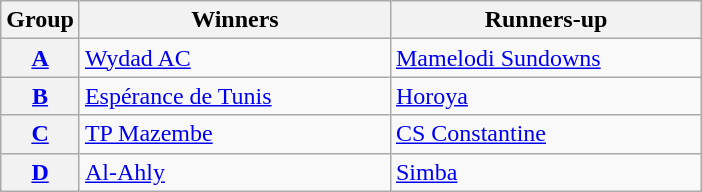<table class="wikitable">
<tr>
<th>Group</th>
<th width=200>Winners</th>
<th width=200>Runners-up</th>
</tr>
<tr>
<th><a href='#'>A</a></th>
<td> <a href='#'>Wydad AC</a></td>
<td> <a href='#'>Mamelodi Sundowns</a></td>
</tr>
<tr>
<th><a href='#'>B</a></th>
<td> <a href='#'>Espérance de Tunis</a></td>
<td> <a href='#'>Horoya</a></td>
</tr>
<tr>
<th><a href='#'>C</a></th>
<td> <a href='#'>TP Mazembe</a></td>
<td> <a href='#'>CS Constantine</a></td>
</tr>
<tr>
<th><a href='#'>D</a></th>
<td> <a href='#'>Al-Ahly</a></td>
<td> <a href='#'>Simba</a></td>
</tr>
</table>
